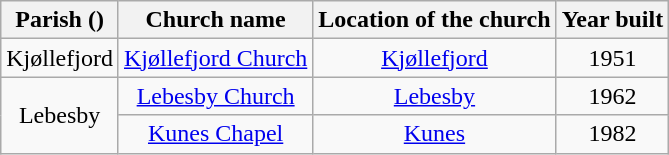<table class="wikitable" style="text-align:center">
<tr>
<th>Parish ()</th>
<th>Church name</th>
<th>Location of the church</th>
<th>Year built</th>
</tr>
<tr>
<td>Kjøllefjord</td>
<td><a href='#'>Kjøllefjord Church</a></td>
<td><a href='#'>Kjøllefjord</a></td>
<td>1951</td>
</tr>
<tr>
<td rowspan="2">Lebesby</td>
<td><a href='#'>Lebesby Church</a></td>
<td><a href='#'>Lebesby</a></td>
<td>1962</td>
</tr>
<tr>
<td><a href='#'>Kunes Chapel</a></td>
<td><a href='#'>Kunes</a></td>
<td>1982</td>
</tr>
</table>
